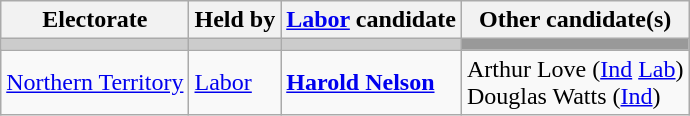<table class="wikitable">
<tr>
<th>Electorate</th>
<th>Held by</th>
<th><a href='#'>Labor</a> candidate</th>
<th>Other candidate(s)</th>
</tr>
<tr bgcolor="#cccccc">
<td></td>
<td></td>
<td></td>
<td bgcolor="#999999"></td>
</tr>
<tr>
<td><a href='#'>Northern Territory</a></td>
<td><a href='#'>Labor</a></td>
<td><strong><a href='#'>Harold Nelson</a></strong></td>
<td>Arthur Love (<a href='#'>Ind</a> <a href='#'>Lab</a>)<br>Douglas Watts (<a href='#'>Ind</a>)</td>
</tr>
</table>
